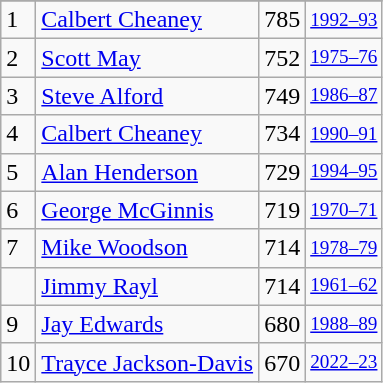<table class="wikitable">
<tr>
</tr>
<tr>
<td>1</td>
<td><a href='#'>Calbert Cheaney</a></td>
<td>785</td>
<td style="font-size:80%;"><a href='#'>1992–93</a></td>
</tr>
<tr>
<td>2</td>
<td><a href='#'>Scott May</a></td>
<td>752</td>
<td style="font-size:80%;"><a href='#'>1975–76</a></td>
</tr>
<tr>
<td>3</td>
<td><a href='#'>Steve Alford</a></td>
<td>749</td>
<td style="font-size:80%;"><a href='#'>1986–87</a></td>
</tr>
<tr>
<td>4</td>
<td><a href='#'>Calbert Cheaney</a></td>
<td>734</td>
<td style="font-size:80%;"><a href='#'>1990–91</a></td>
</tr>
<tr>
<td>5</td>
<td><a href='#'>Alan Henderson</a></td>
<td>729</td>
<td style="font-size:80%;"><a href='#'>1994–95</a></td>
</tr>
<tr>
<td>6</td>
<td><a href='#'>George McGinnis</a></td>
<td>719</td>
<td style="font-size:80%;"><a href='#'>1970–71</a></td>
</tr>
<tr>
<td>7</td>
<td><a href='#'>Mike Woodson</a></td>
<td>714</td>
<td style="font-size:80%;"><a href='#'>1978–79</a></td>
</tr>
<tr>
<td></td>
<td><a href='#'>Jimmy Rayl</a></td>
<td>714</td>
<td style="font-size:80%;"><a href='#'>1961–62</a></td>
</tr>
<tr>
<td>9</td>
<td><a href='#'>Jay Edwards</a></td>
<td>680</td>
<td style="font-size:80%;"><a href='#'>1988–89</a></td>
</tr>
<tr>
<td>10</td>
<td><a href='#'>Trayce Jackson-Davis</a></td>
<td>670</td>
<td style="font-size:80%;"><a href='#'>2022–23</a></td>
</tr>
</table>
